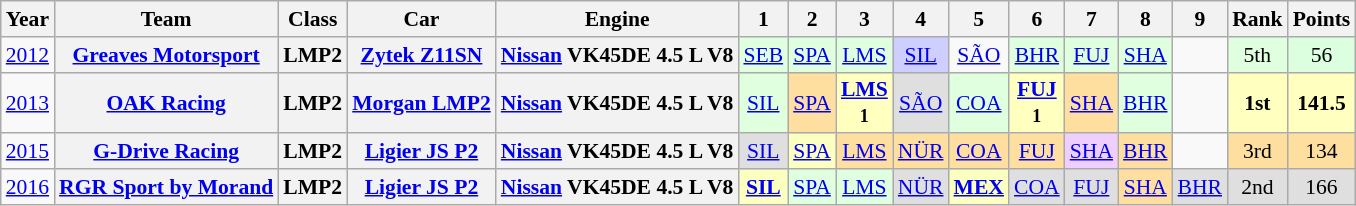<table class="wikitable" style="text-align:center; font-size:90%">
<tr>
<th>Year</th>
<th>Team</th>
<th>Class</th>
<th>Car</th>
<th>Engine</th>
<th>1</th>
<th>2</th>
<th>3</th>
<th>4</th>
<th>5</th>
<th>6</th>
<th>7</th>
<th>8</th>
<th>9</th>
<th>Rank</th>
<th>Points</th>
</tr>
<tr>
<td><a href='#'>2012</a></td>
<th> <a href='#'>Greaves Motorsport</a></th>
<th>LMP2</th>
<th><a href='#'>Zytek Z11SN</a></th>
<th><a href='#'>Nissan</a> VK45DE 4.5 L V8</th>
<td style="background:#DFFFDF;"><a href='#'>SEB</a><br></td>
<td style="background:#DFFFDF;"><a href='#'>SPA</a><br></td>
<td style="background:#DFFFDF;"><a href='#'>LMS</a><br></td>
<td style="background:#CFCFFF;"><a href='#'>SIL</a><br></td>
<td><a href='#'>SÃO</a><br></td>
<td style="background:#DFFFDF;"><a href='#'>BHR</a><br></td>
<td style="background:#DFFFDF;"><a href='#'>FUJ</a><br></td>
<td style="background:#DFFFDF;"><a href='#'>SHA</a><br></td>
<td></td>
<td style="background:#DFFFDF;">5th</td>
<td style="background:#DBFFDF;">56</td>
</tr>
<tr>
<td><a href='#'>2013</a></td>
<th> <a href='#'>OAK Racing</a></th>
<th>LMP2</th>
<th><a href='#'>Morgan LMP2</a></th>
<th><a href='#'>Nissan</a> VK45DE 4.5 L V8</th>
<td style="background:#DFFFDF;"><a href='#'>SIL</a><br></td>
<td style="background:#FFDF9F;"><a href='#'>SPA</a><br></td>
<td style="background:#FFFFBF;"><strong><a href='#'>LMS</a></strong><br><small><strong>1</strong></small></td>
<td style="background:#DFDFDF;"><a href='#'>SÃO</a><br></td>
<td style="background:#DFFFDF;"><a href='#'>COA</a><br></td>
<td style="background:#FFFFBF;"><strong><a href='#'>FUJ</a></strong><br><small><strong>1</strong></small></td>
<td style="background:#FFDF9F;"><a href='#'>SHA</a><br></td>
<td style="background:#DFFFDF;"><a href='#'>BHR</a><br></td>
<td></td>
<td style="background:#FFFFBF;"><strong>1st</strong></td>
<td style="background:#FFFFBF;"><strong>141.5</strong></td>
</tr>
<tr>
<td><a href='#'>2015</a></td>
<th> <a href='#'>G-Drive Racing</a></th>
<th>LMP2</th>
<th><a href='#'>Ligier JS P2</a></th>
<th><a href='#'>Nissan</a> VK45DE 4.5 L V8</th>
<td style="background:#DFDFDF;"><a href='#'>SIL</a><br></td>
<td style="background:#FBFFBF;"><a href='#'>SPA</a><br></td>
<td style="background:#FFDF9F;"><a href='#'>LMS</a><br></td>
<td style="background:#FFDF9F;"><a href='#'>NÜR</a><br></td>
<td style="background:#FFDF9F;"><a href='#'>COA</a><br></td>
<td style="background:#FFDF9F;"><a href='#'>FUJ</a><br></td>
<td style="background:#EFCFFF;"><a href='#'>SHA</a><br></td>
<td style="background:#FFDF9F;"><a href='#'>BHR</a><br></td>
<td></td>
<td style="background:#FFDF9F;">3rd</td>
<td style="background:#FFDF9F;">134</td>
</tr>
<tr>
<td><a href='#'>2016</a></td>
<th> <a href='#'>RGR Sport by Morand</a></th>
<th>LMP2</th>
<th><a href='#'>Ligier JS P2</a></th>
<th><a href='#'>Nissan</a> VK45DE 4.5 L V8</th>
<td style="background:#FBFFBF;"><strong><a href='#'>SIL</a><br></strong></td>
<td style="background:#DFFFDF;"><a href='#'>SPA</a><br></td>
<td style="background:#DFFFDF;"><a href='#'>LMS</a><br></td>
<td style="background:#DFDFDF;"><a href='#'>NÜR</a><br></td>
<td style="background:#FBFFBF;"><strong><a href='#'>MEX</a><br></strong></td>
<td style="background:#DFDFDF;"><a href='#'>COA</a><br></td>
<td style="background:#DFDFDF;"><a href='#'>FUJ</a><br></td>
<td style="background:#FFDF9F;"><a href='#'>SHA</a><br></td>
<td style="background:#DFDFDF;"><a href='#'>BHR</a><br></td>
<td style="background:#DFDFDF;">2nd</td>
<td style="background:#DFDFDF;">166</td>
</tr>
</table>
